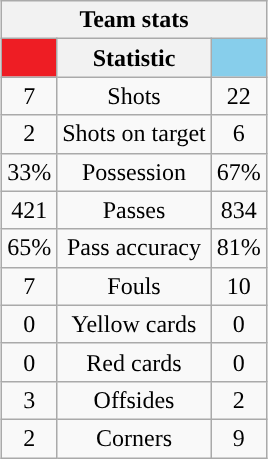<table class="wikitable" style="margin-left: auto; margin-right: auto; border: none; text-align:center;">
<tr>
<th colspan=3>Team stats</th>
</tr>
<tr>
<th style="background: #ee1d24; color: #ffff00;"> <a href='#'></a></th>
<th>Statistic</th>
<th style="background: #87CEEB; color: #FFFFFF;"> <a href='#'></a></th>
</tr>
<tr>
<td>7</td>
<td>Shots</td>
<td>22</td>
</tr>
<tr>
<td>2</td>
<td>Shots on target</td>
<td>6</td>
</tr>
<tr>
<td>33%</td>
<td>Possession</td>
<td>67%</td>
</tr>
<tr>
<td>421</td>
<td>Passes</td>
<td>834</td>
</tr>
<tr>
<td>65%</td>
<td>Pass accuracy</td>
<td>81%</td>
</tr>
<tr>
<td>7</td>
<td>Fouls</td>
<td>10</td>
</tr>
<tr>
<td>0</td>
<td>Yellow cards</td>
<td>0</td>
</tr>
<tr>
<td>0</td>
<td>Red cards</td>
<td>0</td>
</tr>
<tr>
<td>3</td>
<td>Offsides</td>
<td>2</td>
</tr>
<tr>
<td>2</td>
<td>Corners</td>
<td>9</td>
</tr>
</table>
